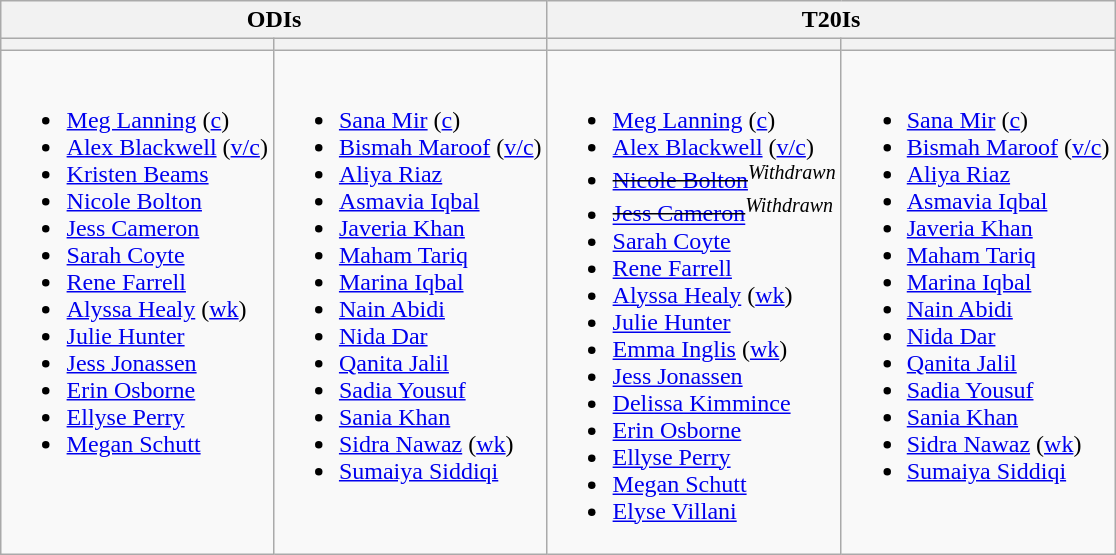<table class="wikitable" style="text-align:left; margin:auto">
<tr>
<th colspan=2>ODIs</th>
<th colspan=2>T20Is</th>
</tr>
<tr>
<th></th>
<th></th>
<th></th>
<th></th>
</tr>
<tr style="vertical-align:top">
<td><br><ul><li><a href='#'>Meg Lanning</a> (<a href='#'>c</a>)</li><li><a href='#'>Alex Blackwell</a> (<a href='#'>v/c</a>)</li><li><a href='#'>Kristen Beams</a></li><li><a href='#'>Nicole Bolton</a></li><li><a href='#'>Jess Cameron</a></li><li><a href='#'>Sarah Coyte</a></li><li><a href='#'>Rene Farrell</a></li><li><a href='#'>Alyssa Healy</a> (<a href='#'>wk</a>)</li><li><a href='#'>Julie Hunter</a></li><li><a href='#'>Jess Jonassen</a></li><li><a href='#'>Erin Osborne</a></li><li><a href='#'>Ellyse Perry</a></li><li><a href='#'>Megan Schutt</a></li></ul></td>
<td><br><ul><li><a href='#'>Sana Mir</a> (<a href='#'>c</a>)</li><li><a href='#'>Bismah Maroof</a> (<a href='#'>v/c</a>)</li><li><a href='#'>Aliya Riaz</a></li><li><a href='#'>Asmavia Iqbal</a></li><li><a href='#'>Javeria Khan</a></li><li><a href='#'>Maham Tariq</a></li><li><a href='#'>Marina Iqbal</a></li><li><a href='#'>Nain Abidi</a></li><li><a href='#'>Nida Dar</a></li><li><a href='#'>Qanita Jalil</a></li><li><a href='#'>Sadia Yousuf</a></li><li><a href='#'>Sania Khan</a></li><li><a href='#'>Sidra Nawaz</a> (<a href='#'>wk</a>)</li><li><a href='#'>Sumaiya Siddiqi</a></li></ul></td>
<td><br><ul><li><a href='#'>Meg Lanning</a> (<a href='#'>c</a>)</li><li><a href='#'>Alex Blackwell</a> (<a href='#'>v/c</a>)</li><li><s><a href='#'>Nicole Bolton</a></s><sup><em>Withdrawn</em></sup></li><li><s><a href='#'>Jess Cameron</a></s><sup><em>Withdrawn</em></sup></li><li><a href='#'>Sarah Coyte</a></li><li><a href='#'>Rene Farrell</a></li><li><a href='#'>Alyssa Healy</a> (<a href='#'>wk</a>)</li><li><a href='#'>Julie Hunter</a></li><li><a href='#'>Emma Inglis</a> (<a href='#'>wk</a>)</li><li><a href='#'>Jess Jonassen</a></li><li><a href='#'>Delissa Kimmince</a></li><li><a href='#'>Erin Osborne</a></li><li><a href='#'>Ellyse Perry</a></li><li><a href='#'>Megan Schutt</a></li><li><a href='#'>Elyse Villani</a></li></ul></td>
<td><br><ul><li><a href='#'>Sana Mir</a> (<a href='#'>c</a>)</li><li><a href='#'>Bismah Maroof</a> (<a href='#'>v/c</a>)</li><li><a href='#'>Aliya Riaz</a></li><li><a href='#'>Asmavia Iqbal</a></li><li><a href='#'>Javeria Khan</a></li><li><a href='#'>Maham Tariq</a></li><li><a href='#'>Marina Iqbal</a></li><li><a href='#'>Nain Abidi</a></li><li><a href='#'>Nida Dar</a></li><li><a href='#'>Qanita Jalil</a></li><li><a href='#'>Sadia Yousuf</a></li><li><a href='#'>Sania Khan</a></li><li><a href='#'>Sidra Nawaz</a> (<a href='#'>wk</a>)</li><li><a href='#'>Sumaiya Siddiqi</a></li></ul></td>
</tr>
</table>
